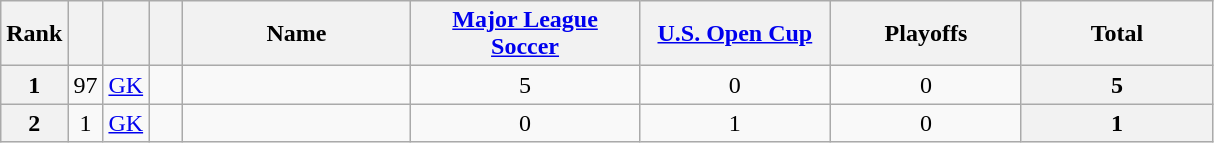<table class="wikitable sortable" style="text-align:center;">
<tr>
<th width="15">Rank</th>
<th width="15"></th>
<th width="15"></th>
<th width="15"></th>
<th width="145">Name</th>
<th width="145"><a href='#'>Major League Soccer</a></th>
<th width="120"><a href='#'>U.S. Open Cup</a></th>
<th width="120">Playoffs</th>
<th width="120">Total</th>
</tr>
<tr>
<th>1</th>
<td>97</td>
<td><a href='#'>GK</a></td>
<td></td>
<td align="left"></td>
<td>5</td>
<td>0</td>
<td>0</td>
<th>5</th>
</tr>
<tr>
<th>2</th>
<td>1</td>
<td><a href='#'>GK</a></td>
<td></td>
<td align="left"></td>
<td>0</td>
<td>1</td>
<td>0</td>
<th>1</th>
</tr>
</table>
